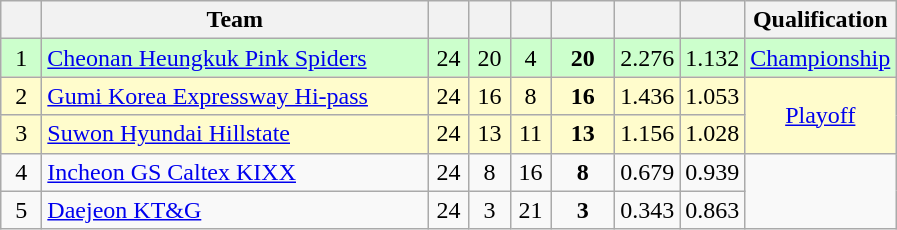<table class="wikitable" style="text-align:center;">
<tr>
<th width=20></th>
<th width=250>Team</th>
<th width=20></th>
<th width=20></th>
<th width=20></th>
<th width=35></th>
<th width=35></th>
<th width=35></th>
<th width=50>Qualification</th>
</tr>
<tr bgcolor=#ccffcc>
<td>1</td>
<td align=left><a href='#'>Cheonan Heungkuk Pink Spiders</a></td>
<td>24</td>
<td>20</td>
<td>4</td>
<td><strong>20</strong></td>
<td>2.276</td>
<td>1.132</td>
<td><a href='#'>Championship</a></td>
</tr>
<tr bgcolor=#fffccc>
<td>2</td>
<td align=left><a href='#'>Gumi Korea Expressway Hi-pass</a></td>
<td>24</td>
<td>16</td>
<td>8</td>
<td><strong>16</strong></td>
<td>1.436</td>
<td>1.053</td>
<td rowspan=2><a href='#'>Playoff</a></td>
</tr>
<tr bgcolor=#fffccc>
<td>3</td>
<td align=left><a href='#'>Suwon Hyundai Hillstate</a></td>
<td>24</td>
<td>13</td>
<td>11</td>
<td><strong>13</strong></td>
<td>1.156</td>
<td>1.028</td>
</tr>
<tr>
<td>4</td>
<td align=left><a href='#'>Incheon GS Caltex KIXX</a></td>
<td>24</td>
<td>8</td>
<td>16</td>
<td><strong>8</strong></td>
<td>0.679</td>
<td>0.939</td>
<td rowspan="3"></td>
</tr>
<tr>
<td>5</td>
<td align=left><a href='#'>Daejeon KT&G</a></td>
<td>24</td>
<td>3</td>
<td>21</td>
<td><strong>3</strong></td>
<td>0.343</td>
<td>0.863</td>
</tr>
</table>
